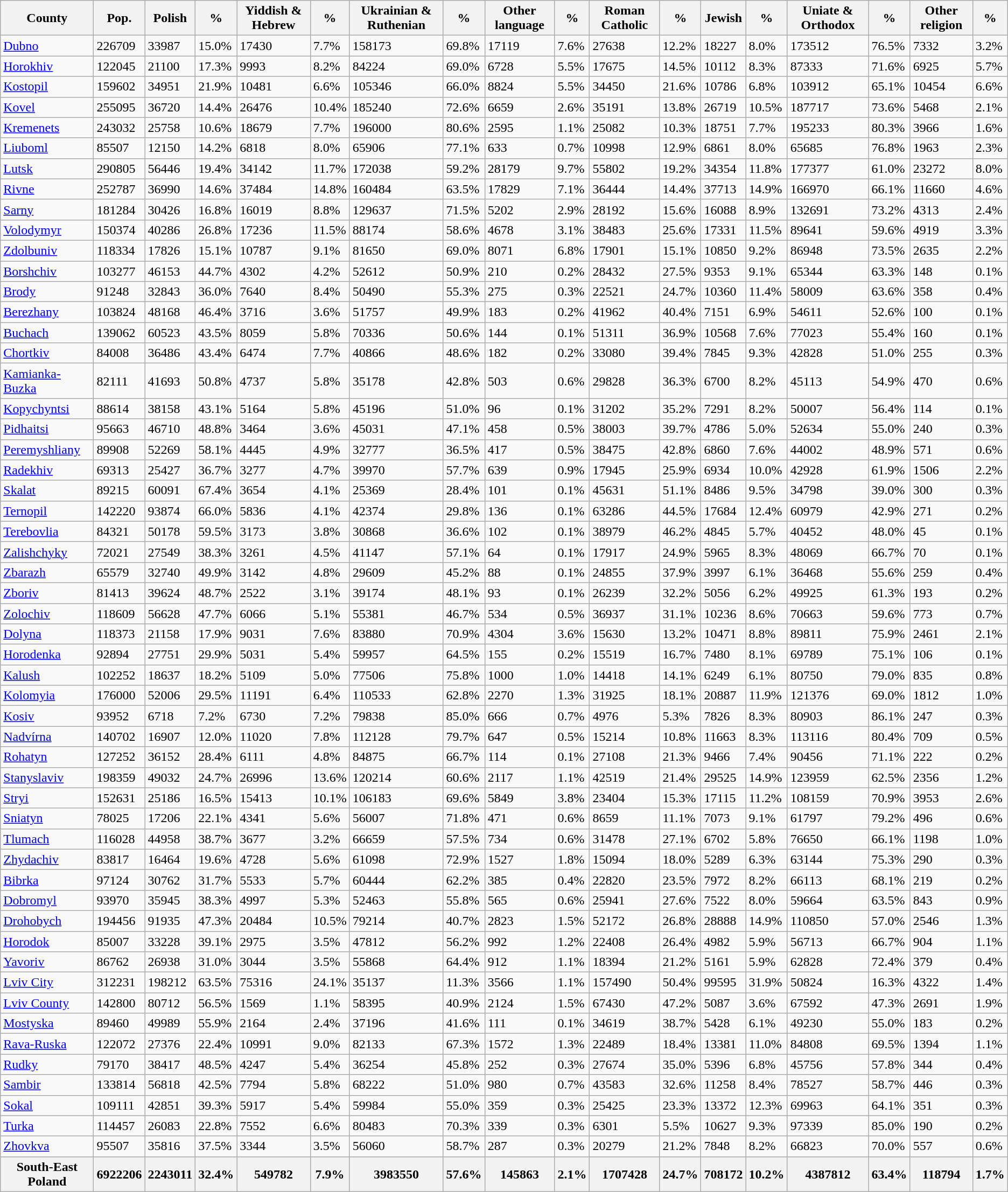<table class="wikitable sortable mw-collapsible">
<tr>
<th>County</th>
<th>Pop.</th>
<th>Polish</th>
<th>%</th>
<th>Yiddish & Hebrew</th>
<th>%</th>
<th>Ukrainian & Ruthenian</th>
<th>%</th>
<th>Other language<br></th>
<th>%</th>
<th>Roman Catholic</th>
<th>%</th>
<th>Jewish</th>
<th>%</th>
<th>Uniate & Orthodox</th>
<th>%</th>
<th>Other religion<br></th>
<th>%</th>
</tr>
<tr>
<td><a href='#'>Dubno</a></td>
<td>226709</td>
<td>33987</td>
<td>15.0%</td>
<td>17430</td>
<td>7.7%</td>
<td>158173</td>
<td>69.8%</td>
<td>17119</td>
<td>7.6%</td>
<td>27638</td>
<td>12.2%</td>
<td>18227</td>
<td>8.0%</td>
<td>173512</td>
<td>76.5%</td>
<td>7332</td>
<td>3.2%</td>
</tr>
<tr>
<td><a href='#'>Horokhiv</a></td>
<td>122045</td>
<td>21100</td>
<td>17.3%</td>
<td>9993</td>
<td>8.2%</td>
<td>84224</td>
<td>69.0%</td>
<td>6728</td>
<td>5.5%</td>
<td>17675</td>
<td>14.5%</td>
<td>10112</td>
<td>8.3%</td>
<td>87333</td>
<td>71.6%</td>
<td>6925</td>
<td>5.7%</td>
</tr>
<tr>
<td><a href='#'>Kostopil</a></td>
<td>159602</td>
<td>34951</td>
<td>21.9%</td>
<td>10481</td>
<td>6.6%</td>
<td>105346</td>
<td>66.0%</td>
<td>8824</td>
<td>5.5%</td>
<td>34450</td>
<td>21.6%</td>
<td>10786</td>
<td>6.8%</td>
<td>103912</td>
<td>65.1%</td>
<td>10454</td>
<td>6.6%</td>
</tr>
<tr>
<td><a href='#'>Kovel</a></td>
<td>255095</td>
<td>36720</td>
<td>14.4%</td>
<td>26476</td>
<td>10.4%</td>
<td>185240</td>
<td>72.6%</td>
<td>6659</td>
<td>2.6%</td>
<td>35191</td>
<td>13.8%</td>
<td>26719</td>
<td>10.5%</td>
<td>187717</td>
<td>73.6%</td>
<td>5468</td>
<td>2.1%</td>
</tr>
<tr>
<td><a href='#'>Kremenets</a></td>
<td>243032</td>
<td>25758</td>
<td>10.6%</td>
<td>18679</td>
<td>7.7%</td>
<td>196000</td>
<td>80.6%</td>
<td>2595</td>
<td>1.1%</td>
<td>25082</td>
<td>10.3%</td>
<td>18751</td>
<td>7.7%</td>
<td>195233</td>
<td>80.3%</td>
<td>3966</td>
<td>1.6%</td>
</tr>
<tr>
<td><a href='#'>Liuboml</a></td>
<td>85507</td>
<td>12150</td>
<td>14.2%</td>
<td>6818</td>
<td>8.0%</td>
<td>65906</td>
<td>77.1%</td>
<td>633</td>
<td>0.7%</td>
<td>10998</td>
<td>12.9%</td>
<td>6861</td>
<td>8.0%</td>
<td>65685</td>
<td>76.8%</td>
<td>1963</td>
<td>2.3%</td>
</tr>
<tr>
<td><a href='#'>Lutsk</a></td>
<td>290805</td>
<td>56446</td>
<td>19.4%</td>
<td>34142</td>
<td>11.7%</td>
<td>172038</td>
<td>59.2%</td>
<td>28179</td>
<td>9.7%</td>
<td>55802</td>
<td>19.2%</td>
<td>34354</td>
<td>11.8%</td>
<td>177377</td>
<td>61.0%</td>
<td>23272</td>
<td>8.0%</td>
</tr>
<tr>
<td><a href='#'>Rivne</a></td>
<td>252787</td>
<td>36990</td>
<td>14.6%</td>
<td>37484</td>
<td>14.8%</td>
<td>160484</td>
<td>63.5%</td>
<td>17829</td>
<td>7.1%</td>
<td>36444</td>
<td>14.4%</td>
<td>37713</td>
<td>14.9%</td>
<td>166970</td>
<td>66.1%</td>
<td>11660</td>
<td>4.6%</td>
</tr>
<tr>
<td><a href='#'>Sarny</a></td>
<td>181284</td>
<td>30426</td>
<td>16.8%</td>
<td>16019</td>
<td>8.8%</td>
<td>129637</td>
<td>71.5%</td>
<td>5202</td>
<td>2.9%</td>
<td>28192</td>
<td>15.6%</td>
<td>16088</td>
<td>8.9%</td>
<td>132691</td>
<td>73.2%</td>
<td>4313</td>
<td>2.4%</td>
</tr>
<tr>
<td><a href='#'>Volodymyr</a></td>
<td>150374</td>
<td>40286</td>
<td>26.8%</td>
<td>17236</td>
<td>11.5%</td>
<td>88174</td>
<td>58.6%</td>
<td>4678</td>
<td>3.1%</td>
<td>38483</td>
<td>25.6%</td>
<td>17331</td>
<td>11.5%</td>
<td>89641</td>
<td>59.6%</td>
<td>4919</td>
<td>3.3%</td>
</tr>
<tr>
<td><a href='#'>Zdolbuniv</a></td>
<td>118334</td>
<td>17826</td>
<td>15.1%</td>
<td>10787</td>
<td>9.1%</td>
<td>81650</td>
<td>69.0%</td>
<td>8071</td>
<td>6.8%</td>
<td>17901</td>
<td>15.1%</td>
<td>10850</td>
<td>9.2%</td>
<td>86948</td>
<td>73.5%</td>
<td>2635</td>
<td>2.2%</td>
</tr>
<tr>
<td><a href='#'>Borshchiv</a></td>
<td>103277</td>
<td>46153</td>
<td>44.7%</td>
<td>4302</td>
<td>4.2%</td>
<td>52612</td>
<td>50.9%</td>
<td>210</td>
<td>0.2%</td>
<td>28432</td>
<td>27.5%</td>
<td>9353</td>
<td>9.1%</td>
<td>65344</td>
<td>63.3%</td>
<td>148</td>
<td>0.1%</td>
</tr>
<tr>
<td><a href='#'>Brody</a></td>
<td>91248</td>
<td>32843</td>
<td>36.0%</td>
<td>7640</td>
<td>8.4%</td>
<td>50490</td>
<td>55.3%</td>
<td>275</td>
<td>0.3%</td>
<td>22521</td>
<td>24.7%</td>
<td>10360</td>
<td>11.4%</td>
<td>58009</td>
<td>63.6%</td>
<td>358</td>
<td>0.4%</td>
</tr>
<tr>
<td><a href='#'>Berezhany</a></td>
<td>103824</td>
<td>48168</td>
<td>46.4%</td>
<td>3716</td>
<td>3.6%</td>
<td>51757</td>
<td>49.9%</td>
<td>183</td>
<td>0.2%</td>
<td>41962</td>
<td>40.4%</td>
<td>7151</td>
<td>6.9%</td>
<td>54611</td>
<td>52.6%</td>
<td>100</td>
<td>0.1%</td>
</tr>
<tr>
<td><a href='#'>Buchach</a></td>
<td>139062</td>
<td>60523</td>
<td>43.5%</td>
<td>8059</td>
<td>5.8%</td>
<td>70336</td>
<td>50.6%</td>
<td>144</td>
<td>0.1%</td>
<td>51311</td>
<td>36.9%</td>
<td>10568</td>
<td>7.6%</td>
<td>77023</td>
<td>55.4%</td>
<td>160</td>
<td>0.1%</td>
</tr>
<tr>
<td><a href='#'>Chortkiv</a></td>
<td>84008</td>
<td>36486</td>
<td>43.4%</td>
<td>6474</td>
<td>7.7%</td>
<td>40866</td>
<td>48.6%</td>
<td>182</td>
<td>0.2%</td>
<td>33080</td>
<td>39.4%</td>
<td>7845</td>
<td>9.3%</td>
<td>42828</td>
<td>51.0%</td>
<td>255</td>
<td>0.3%</td>
</tr>
<tr>
<td><a href='#'>Kamianka-Buzka</a></td>
<td>82111</td>
<td>41693</td>
<td>50.8%</td>
<td>4737</td>
<td>5.8%</td>
<td>35178</td>
<td>42.8%</td>
<td>503</td>
<td>0.6%</td>
<td>29828</td>
<td>36.3%</td>
<td>6700</td>
<td>8.2%</td>
<td>45113</td>
<td>54.9%</td>
<td>470</td>
<td>0.6%</td>
</tr>
<tr>
<td><a href='#'>Kopychyntsi</a></td>
<td>88614</td>
<td>38158</td>
<td>43.1%</td>
<td>5164</td>
<td>5.8%</td>
<td>45196</td>
<td>51.0%</td>
<td>96</td>
<td>0.1%</td>
<td>31202</td>
<td>35.2%</td>
<td>7291</td>
<td>8.2%</td>
<td>50007</td>
<td>56.4%</td>
<td>114</td>
<td>0.1%</td>
</tr>
<tr>
<td><a href='#'>Pidhaitsi</a></td>
<td>95663</td>
<td>46710</td>
<td>48.8%</td>
<td>3464</td>
<td>3.6%</td>
<td>45031</td>
<td>47.1%</td>
<td>458</td>
<td>0.5%</td>
<td>38003</td>
<td>39.7%</td>
<td>4786</td>
<td>5.0%</td>
<td>52634</td>
<td>55.0%</td>
<td>240</td>
<td>0.3%</td>
</tr>
<tr>
<td><a href='#'>Peremyshliany</a></td>
<td>89908</td>
<td>52269</td>
<td>58.1%</td>
<td>4445</td>
<td>4.9%</td>
<td>32777</td>
<td>36.5%</td>
<td>417</td>
<td>0.5%</td>
<td>38475</td>
<td>42.8%</td>
<td>6860</td>
<td>7.6%</td>
<td>44002</td>
<td>48.9%</td>
<td>571</td>
<td>0.6%</td>
</tr>
<tr>
<td><a href='#'>Radekhiv</a></td>
<td>69313</td>
<td>25427</td>
<td>36.7%</td>
<td>3277</td>
<td>4.7%</td>
<td>39970</td>
<td>57.7%</td>
<td>639</td>
<td>0.9%</td>
<td>17945</td>
<td>25.9%</td>
<td>6934</td>
<td>10.0%</td>
<td>42928</td>
<td>61.9%</td>
<td>1506</td>
<td>2.2%</td>
</tr>
<tr>
<td><a href='#'>Skalat</a></td>
<td>89215</td>
<td>60091</td>
<td>67.4%</td>
<td>3654</td>
<td>4.1%</td>
<td>25369</td>
<td>28.4%</td>
<td>101</td>
<td>0.1%</td>
<td>45631</td>
<td>51.1%</td>
<td>8486</td>
<td>9.5%</td>
<td>34798</td>
<td>39.0%</td>
<td>300</td>
<td>0.3%</td>
</tr>
<tr>
<td><a href='#'>Ternopil</a></td>
<td>142220</td>
<td>93874</td>
<td>66.0%</td>
<td>5836</td>
<td>4.1%</td>
<td>42374</td>
<td>29.8%</td>
<td>136</td>
<td>0.1%</td>
<td>63286</td>
<td>44.5%</td>
<td>17684</td>
<td>12.4%</td>
<td>60979</td>
<td>42.9%</td>
<td>271</td>
<td>0.2%</td>
</tr>
<tr>
<td><a href='#'>Terebovlia</a></td>
<td>84321</td>
<td>50178</td>
<td>59.5%</td>
<td>3173</td>
<td>3.8%</td>
<td>30868</td>
<td>36.6%</td>
<td>102</td>
<td>0.1%</td>
<td>38979</td>
<td>46.2%</td>
<td>4845</td>
<td>5.7%</td>
<td>40452</td>
<td>48.0%</td>
<td>45</td>
<td>0.1%</td>
</tr>
<tr>
<td><a href='#'>Zalishchyky</a></td>
<td>72021</td>
<td>27549</td>
<td>38.3%</td>
<td>3261</td>
<td>4.5%</td>
<td>41147</td>
<td>57.1%</td>
<td>64</td>
<td>0.1%</td>
<td>17917</td>
<td>24.9%</td>
<td>5965</td>
<td>8.3%</td>
<td>48069</td>
<td>66.7%</td>
<td>70</td>
<td>0.1%</td>
</tr>
<tr>
<td><a href='#'>Zbarazh</a></td>
<td>65579</td>
<td>32740</td>
<td>49.9%</td>
<td>3142</td>
<td>4.8%</td>
<td>29609</td>
<td>45.2%</td>
<td>88</td>
<td>0.1%</td>
<td>24855</td>
<td>37.9%</td>
<td>3997</td>
<td>6.1%</td>
<td>36468</td>
<td>55.6%</td>
<td>259</td>
<td>0.4%</td>
</tr>
<tr>
<td><a href='#'>Zboriv</a></td>
<td>81413</td>
<td>39624</td>
<td>48.7%</td>
<td>2522</td>
<td>3.1%</td>
<td>39174</td>
<td>48.1%</td>
<td>93</td>
<td>0.1%</td>
<td>26239</td>
<td>32.2%</td>
<td>5056</td>
<td>6.2%</td>
<td>49925</td>
<td>61.3%</td>
<td>193</td>
<td>0.2%</td>
</tr>
<tr>
<td><a href='#'>Zolochiv</a></td>
<td>118609</td>
<td>56628</td>
<td>47.7%</td>
<td>6066</td>
<td>5.1%</td>
<td>55381</td>
<td>46.7%</td>
<td>534</td>
<td>0.5%</td>
<td>36937</td>
<td>31.1%</td>
<td>10236</td>
<td>8.6%</td>
<td>70663</td>
<td>59.6%</td>
<td>773</td>
<td>0.7%</td>
</tr>
<tr>
<td><a href='#'>Dolyna</a></td>
<td>118373</td>
<td>21158</td>
<td>17.9%</td>
<td>9031</td>
<td>7.6%</td>
<td>83880</td>
<td>70.9%</td>
<td>4304</td>
<td>3.6%</td>
<td>15630</td>
<td>13.2%</td>
<td>10471</td>
<td>8.8%</td>
<td>89811</td>
<td>75.9%</td>
<td>2461</td>
<td>2.1%</td>
</tr>
<tr>
<td><a href='#'>Horodenka</a></td>
<td>92894</td>
<td>27751</td>
<td>29.9%</td>
<td>5031</td>
<td>5.4%</td>
<td>59957</td>
<td>64.5%</td>
<td>155</td>
<td>0.2%</td>
<td>15519</td>
<td>16.7%</td>
<td>7480</td>
<td>8.1%</td>
<td>69789</td>
<td>75.1%</td>
<td>106</td>
<td>0.1%</td>
</tr>
<tr>
<td><a href='#'>Kalush</a></td>
<td>102252</td>
<td>18637</td>
<td>18.2%</td>
<td>5109</td>
<td>5.0%</td>
<td>77506</td>
<td>75.8%</td>
<td>1000</td>
<td>1.0%</td>
<td>14418</td>
<td>14.1%</td>
<td>6249</td>
<td>6.1%</td>
<td>80750</td>
<td>79.0%</td>
<td>835</td>
<td>0.8%</td>
</tr>
<tr>
<td><a href='#'>Kolomyia</a></td>
<td>176000</td>
<td>52006</td>
<td>29.5%</td>
<td>11191</td>
<td>6.4%</td>
<td>110533</td>
<td>62.8%</td>
<td>2270</td>
<td>1.3%</td>
<td>31925</td>
<td>18.1%</td>
<td>20887</td>
<td>11.9%</td>
<td>121376</td>
<td>69.0%</td>
<td>1812</td>
<td>1.0%</td>
</tr>
<tr>
<td><a href='#'>Kosiv</a></td>
<td>93952</td>
<td>6718</td>
<td>7.2%</td>
<td>6730</td>
<td>7.2%</td>
<td>79838</td>
<td>85.0%</td>
<td>666</td>
<td>0.7%</td>
<td>4976</td>
<td>5.3%</td>
<td>7826</td>
<td>8.3%</td>
<td>80903</td>
<td>86.1%</td>
<td>247</td>
<td>0.3%</td>
</tr>
<tr>
<td><a href='#'>Nadvírna</a></td>
<td>140702</td>
<td>16907</td>
<td>12.0%</td>
<td>11020</td>
<td>7.8%</td>
<td>112128</td>
<td>79.7%</td>
<td>647</td>
<td>0.5%</td>
<td>15214</td>
<td>10.8%</td>
<td>11663</td>
<td>8.3%</td>
<td>113116</td>
<td>80.4%</td>
<td>709</td>
<td>0.5%</td>
</tr>
<tr>
<td><a href='#'>Rohatyn</a></td>
<td>127252</td>
<td>36152</td>
<td>28.4%</td>
<td>6111</td>
<td>4.8%</td>
<td>84875</td>
<td>66.7%</td>
<td>114</td>
<td>0.1%</td>
<td>27108</td>
<td>21.3%</td>
<td>9466</td>
<td>7.4%</td>
<td>90456</td>
<td>71.1%</td>
<td>222</td>
<td>0.2%</td>
</tr>
<tr>
<td><a href='#'>Stanyslaviv</a></td>
<td>198359</td>
<td>49032</td>
<td>24.7%</td>
<td>26996</td>
<td>13.6%</td>
<td>120214</td>
<td>60.6%</td>
<td>2117</td>
<td>1.1%</td>
<td>42519</td>
<td>21.4%</td>
<td>29525</td>
<td>14.9%</td>
<td>123959</td>
<td>62.5%</td>
<td>2356</td>
<td>1.2%</td>
</tr>
<tr>
<td><a href='#'>Stryi</a></td>
<td>152631</td>
<td>25186</td>
<td>16.5%</td>
<td>15413</td>
<td>10.1%</td>
<td>106183</td>
<td>69.6%</td>
<td>5849</td>
<td>3.8%</td>
<td>23404</td>
<td>15.3%</td>
<td>17115</td>
<td>11.2%</td>
<td>108159</td>
<td>70.9%</td>
<td>3953</td>
<td>2.6%</td>
</tr>
<tr>
<td><a href='#'>Sniatyn</a></td>
<td>78025</td>
<td>17206</td>
<td>22.1%</td>
<td>4341</td>
<td>5.6%</td>
<td>56007</td>
<td>71.8%</td>
<td>471</td>
<td>0.6%</td>
<td>8659</td>
<td>11.1%</td>
<td>7073</td>
<td>9.1%</td>
<td>61797</td>
<td>79.2%</td>
<td>496</td>
<td>0.6%</td>
</tr>
<tr>
<td><a href='#'>Tlumach</a></td>
<td>116028</td>
<td>44958</td>
<td>38.7%</td>
<td>3677</td>
<td>3.2%</td>
<td>66659</td>
<td>57.5%</td>
<td>734</td>
<td>0.6%</td>
<td>31478</td>
<td>27.1%</td>
<td>6702</td>
<td>5.8%</td>
<td>76650</td>
<td>66.1%</td>
<td>1198</td>
<td>1.0%</td>
</tr>
<tr>
<td><a href='#'>Zhydachiv</a></td>
<td>83817</td>
<td>16464</td>
<td>19.6%</td>
<td>4728</td>
<td>5.6%</td>
<td>61098</td>
<td>72.9%</td>
<td>1527</td>
<td>1.8%</td>
<td>15094</td>
<td>18.0%</td>
<td>5289</td>
<td>6.3%</td>
<td>63144</td>
<td>75.3%</td>
<td>290</td>
<td>0.3%</td>
</tr>
<tr>
<td><a href='#'>Bibrka</a></td>
<td>97124</td>
<td>30762</td>
<td>31.7%</td>
<td>5533</td>
<td>5.7%</td>
<td>60444</td>
<td>62.2%</td>
<td>385</td>
<td>0.4%</td>
<td>22820</td>
<td>23.5%</td>
<td>7972</td>
<td>8.2%</td>
<td>66113</td>
<td>68.1%</td>
<td>219</td>
<td>0.2%</td>
</tr>
<tr>
<td><a href='#'>Dobromyl</a></td>
<td>93970</td>
<td>35945</td>
<td>38.3%</td>
<td>4997</td>
<td>5.3%</td>
<td>52463</td>
<td>55.8%</td>
<td>565</td>
<td>0.6%</td>
<td>25941</td>
<td>27.6%</td>
<td>7522</td>
<td>8.0%</td>
<td>59664</td>
<td>63.5%</td>
<td>843</td>
<td>0.9%</td>
</tr>
<tr>
<td><a href='#'>Drohobych</a></td>
<td>194456</td>
<td>91935</td>
<td>47.3%</td>
<td>20484</td>
<td>10.5%</td>
<td>79214</td>
<td>40.7%</td>
<td>2823</td>
<td>1.5%</td>
<td>52172</td>
<td>26.8%</td>
<td>28888</td>
<td>14.9%</td>
<td>110850</td>
<td>57.0%</td>
<td>2546</td>
<td>1.3%</td>
</tr>
<tr>
<td><a href='#'>Horodok</a></td>
<td>85007</td>
<td>33228</td>
<td>39.1%</td>
<td>2975</td>
<td>3.5%</td>
<td>47812</td>
<td>56.2%</td>
<td>992</td>
<td>1.2%</td>
<td>22408</td>
<td>26.4%</td>
<td>4982</td>
<td>5.9%</td>
<td>56713</td>
<td>66.7%</td>
<td>904</td>
<td>1.1%</td>
</tr>
<tr>
<td><a href='#'>Yavoriv</a></td>
<td>86762</td>
<td>26938</td>
<td>31.0%</td>
<td>3044</td>
<td>3.5%</td>
<td>55868</td>
<td>64.4%</td>
<td>912</td>
<td>1.1%</td>
<td>18394</td>
<td>21.2%</td>
<td>5161</td>
<td>5.9%</td>
<td>62828</td>
<td>72.4%</td>
<td>379</td>
<td>0.4%</td>
</tr>
<tr>
<td><a href='#'>Lviv City</a></td>
<td>312231</td>
<td>198212</td>
<td>63.5%</td>
<td>75316</td>
<td>24.1%</td>
<td>35137</td>
<td>11.3%</td>
<td>3566</td>
<td>1.1%</td>
<td>157490</td>
<td>50.4%</td>
<td>99595</td>
<td>31.9%</td>
<td>50824</td>
<td>16.3%</td>
<td>4322</td>
<td>1.4%</td>
</tr>
<tr>
<td><a href='#'>Lviv County</a></td>
<td>142800</td>
<td>80712</td>
<td>56.5%</td>
<td>1569</td>
<td>1.1%</td>
<td>58395</td>
<td>40.9%</td>
<td>2124</td>
<td>1.5%</td>
<td>67430</td>
<td>47.2%</td>
<td>5087</td>
<td>3.6%</td>
<td>67592</td>
<td>47.3%</td>
<td>2691</td>
<td>1.9%</td>
</tr>
<tr>
<td><a href='#'>Mostyska</a></td>
<td>89460</td>
<td>49989</td>
<td>55.9%</td>
<td>2164</td>
<td>2.4%</td>
<td>37196</td>
<td>41.6%</td>
<td>111</td>
<td>0.1%</td>
<td>34619</td>
<td>38.7%</td>
<td>5428</td>
<td>6.1%</td>
<td>49230</td>
<td>55.0%</td>
<td>183</td>
<td>0.2%</td>
</tr>
<tr>
<td><a href='#'>Rava-Ruska</a></td>
<td>122072</td>
<td>27376</td>
<td>22.4%</td>
<td>10991</td>
<td>9.0%</td>
<td>82133</td>
<td>67.3%</td>
<td>1572</td>
<td>1.3%</td>
<td>22489</td>
<td>18.4%</td>
<td>13381</td>
<td>11.0%</td>
<td>84808</td>
<td>69.5%</td>
<td>1394</td>
<td>1.1%</td>
</tr>
<tr>
<td><a href='#'>Rudky</a></td>
<td>79170</td>
<td>38417</td>
<td>48.5%</td>
<td>4247</td>
<td>5.4%</td>
<td>36254</td>
<td>45.8%</td>
<td>252</td>
<td>0.3%</td>
<td>27674</td>
<td>35.0%</td>
<td>5396</td>
<td>6.8%</td>
<td>45756</td>
<td>57.8%</td>
<td>344</td>
<td>0.4%</td>
</tr>
<tr>
<td><a href='#'>Sambir</a></td>
<td>133814</td>
<td>56818</td>
<td>42.5%</td>
<td>7794</td>
<td>5.8%</td>
<td>68222</td>
<td>51.0%</td>
<td>980</td>
<td>0.7%</td>
<td>43583</td>
<td>32.6%</td>
<td>11258</td>
<td>8.4%</td>
<td>78527</td>
<td>58.7%</td>
<td>446</td>
<td>0.3%</td>
</tr>
<tr>
<td><a href='#'>Sokal</a></td>
<td>109111</td>
<td>42851</td>
<td>39.3%</td>
<td>5917</td>
<td>5.4%</td>
<td>59984</td>
<td>55.0%</td>
<td>359</td>
<td>0.3%</td>
<td>25425</td>
<td>23.3%</td>
<td>13372</td>
<td>12.3%</td>
<td>69963</td>
<td>64.1%</td>
<td>351</td>
<td>0.3%</td>
</tr>
<tr>
<td><a href='#'>Turka</a></td>
<td>114457</td>
<td>26083</td>
<td>22.8%</td>
<td>7552</td>
<td>6.6%</td>
<td>80483</td>
<td>70.3%</td>
<td>339</td>
<td>0.3%</td>
<td>6301</td>
<td>5.5%</td>
<td>10627</td>
<td>9.3%</td>
<td>97339</td>
<td>85.0%</td>
<td>190</td>
<td>0.2%</td>
</tr>
<tr>
<td><a href='#'>Zhovkva</a></td>
<td>95507</td>
<td>35816</td>
<td>37.5%</td>
<td>3344</td>
<td>3.5%</td>
<td>56060</td>
<td>58.7%</td>
<td>287</td>
<td>0.3%</td>
<td>20279</td>
<td>21.2%</td>
<td>7848</td>
<td>8.2%</td>
<td>66823</td>
<td>70.0%</td>
<td>557</td>
<td>0.6%</td>
</tr>
<tr>
<th><strong>South-East Poland</strong></th>
<th>6922206</th>
<th>2243011</th>
<th>32.4%</th>
<th>549782</th>
<th>7.9%</th>
<th>3983550</th>
<th>57.6%</th>
<th>145863</th>
<th>2.1%</th>
<th>1707428</th>
<th>24.7%</th>
<th>708172</th>
<th>10.2%</th>
<th>4387812</th>
<th>63.4%</th>
<th>118794</th>
<th>1.7%</th>
</tr>
</table>
